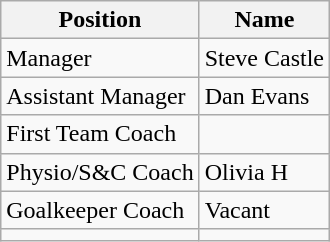<table class=wikitable>
<tr>
<th>Position</th>
<th>Name</th>
</tr>
<tr>
<td>Manager</td>
<td>Steve Castle</td>
</tr>
<tr>
<td>Assistant Manager</td>
<td>Dan Evans</td>
</tr>
<tr>
<td>First Team Coach</td>
<td></td>
</tr>
<tr>
<td>Physio/S&C Coach</td>
<td>Olivia H</td>
</tr>
<tr>
<td>Goalkeeper Coach</td>
<td>Vacant</td>
</tr>
<tr>
<td></td>
</tr>
</table>
